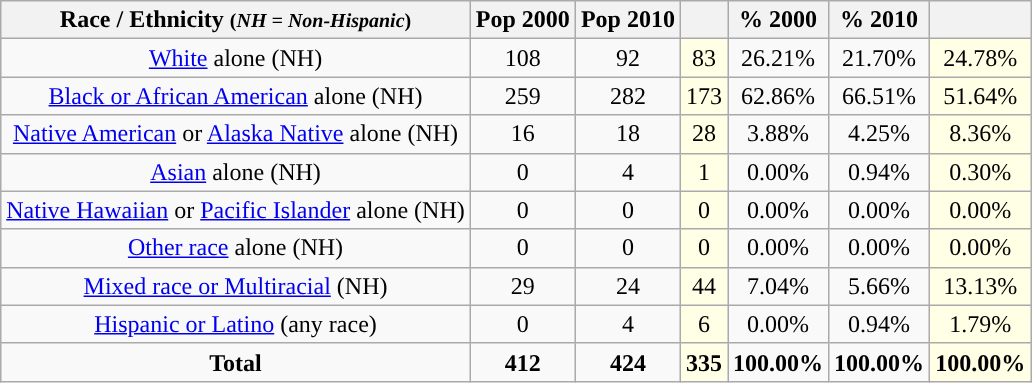<table class="wikitable" style="text-align:center;">
<tr>
<th>Race / Ethnicity <small>(<em>NH = Non-Hispanic</em>)</small></th>
<th>Pop 2000</th>
<th>Pop 2010</th>
<th></th>
<th>% 2000</th>
<th>% 2010</th>
<th></th>
</tr>
<tr>
<td><a href='#'>White</a> alone (NH)</td>
<td>108</td>
<td>92</td>
<td style='background: #ffffe6;'>83</td>
<td>26.21%</td>
<td>21.70%</td>
<td style='background: #ffffe6;'>24.78%</td>
</tr>
<tr>
<td><a href='#'>Black or African American</a> alone (NH)</td>
<td>259</td>
<td>282</td>
<td style='background: #ffffe6;'>173</td>
<td>62.86%</td>
<td>66.51%</td>
<td style='background: #ffffe6;'>51.64%</td>
</tr>
<tr>
<td><a href='#'>Native American</a> or <a href='#'>Alaska Native</a> alone (NH)</td>
<td>16</td>
<td>18</td>
<td style='background: #ffffe6;'>28</td>
<td>3.88%</td>
<td>4.25%</td>
<td style='background: #ffffe6;'>8.36%</td>
</tr>
<tr>
<td><a href='#'>Asian</a> alone (NH)</td>
<td>0</td>
<td>4</td>
<td style='background: #ffffe6;'>1</td>
<td>0.00%</td>
<td>0.94%</td>
<td style='background: #ffffe6;'>0.30%</td>
</tr>
<tr>
<td><a href='#'>Native Hawaiian</a> or <a href='#'>Pacific Islander</a> alone (NH)</td>
<td>0</td>
<td>0</td>
<td style='background: #ffffe6;'>0</td>
<td>0.00%</td>
<td>0.00%</td>
<td style='background: #ffffe6;'>0.00%</td>
</tr>
<tr>
<td><a href='#'>Other race</a> alone (NH)</td>
<td>0</td>
<td>0</td>
<td style='background: #ffffe6;'>0</td>
<td>0.00%</td>
<td>0.00%</td>
<td style='background: #ffffe6;'>0.00%</td>
</tr>
<tr>
<td><a href='#'>Mixed race or Multiracial</a> (NH)</td>
<td>29</td>
<td>24</td>
<td style='background: #ffffe6;'>44</td>
<td>7.04%</td>
<td>5.66%</td>
<td style='background: #ffffe6;'>13.13%</td>
</tr>
<tr>
<td><a href='#'>Hispanic or Latino</a> (any race)</td>
<td>0</td>
<td>4</td>
<td style='background: #ffffe6;'>6</td>
<td>0.00%</td>
<td>0.94%</td>
<td style='background: #ffffe6;'>1.79%</td>
</tr>
<tr>
<td><strong>Total</strong></td>
<td><strong>412</strong></td>
<td><strong>424</strong></td>
<td style='background: #ffffe6;'><strong>335</strong></td>
<td><strong>100.00%</strong></td>
<td><strong>100.00%</strong></td>
<td style='background: #ffffe6;'><strong>100.00%</strong></td>
</tr>
</table>
